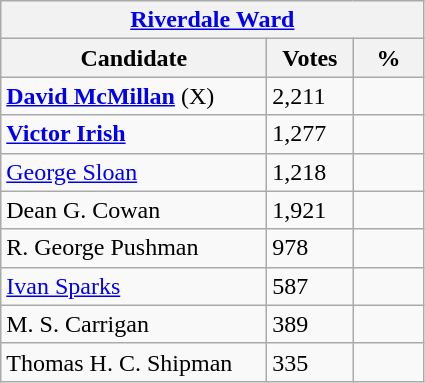<table class="wikitable">
<tr>
<th colspan="3"><a href='#'>Riverdale Ward</a></th>
</tr>
<tr>
<th style="width: 170px">Candidate</th>
<th style="width: 50px">Votes</th>
<th style="width: 40px">%</th>
</tr>
<tr>
<td><strong><a href='#'>David McMillan</a></strong> (X)</td>
<td>2,211</td>
</tr>
<tr>
<td><strong><a href='#'>Victor Irish</a></strong></td>
<td>1,277</td>
<td></td>
</tr>
<tr>
<td><a href='#'>George Sloan</a></td>
<td>1,218</td>
<td></td>
</tr>
<tr>
<td>Dean G. Cowan</td>
<td>1,921</td>
<td></td>
</tr>
<tr>
<td>R. George Pushman</td>
<td>978</td>
<td></td>
</tr>
<tr>
<td><a href='#'>Ivan Sparks</a></td>
<td>587</td>
<td></td>
</tr>
<tr>
<td>M. S. Carrigan</td>
<td>389</td>
<td></td>
</tr>
<tr>
<td>Thomas H. C. Shipman</td>
<td>335</td>
</tr>
</table>
